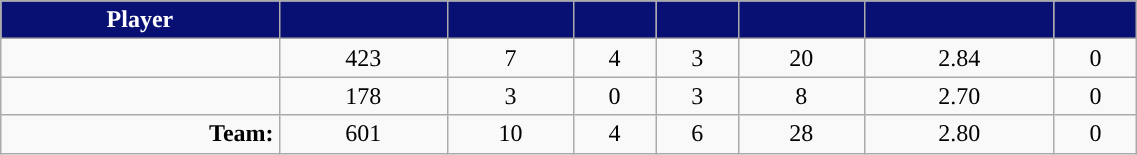<table class="wikitable sortable" style="width:60%; text-align:center;">
<tr>
<th style="color:white; background:#081073; ">Player</th>
<th style="color:white; background:#081073; "></th>
<th style="color:white; background:#081073; "></th>
<th style="color:white; background:#081073; "></th>
<th style="color:white; background:#081073; "></th>
<th style="color:white; background:#081073; "></th>
<th style="color:white; background:#081073; "></th>
<th style="color:white; background:#081073; "></th>
</tr>
<tr align="center">
<td align="right"></td>
<td>423</td>
<td>7</td>
<td>4</td>
<td>3</td>
<td>20</td>
<td>2.84</td>
<td>0</td>
</tr>
<tr align="center">
<td align="right"></td>
<td>178</td>
<td>3</td>
<td>0</td>
<td>3</td>
<td>8</td>
<td>2.70</td>
<td>0</td>
</tr>
<tr align="center">
<td align="right"><strong>Team:</strong></td>
<td>601</td>
<td>10</td>
<td>4</td>
<td>6</td>
<td>28</td>
<td>2.80</td>
<td>0</td>
</tr>
</table>
